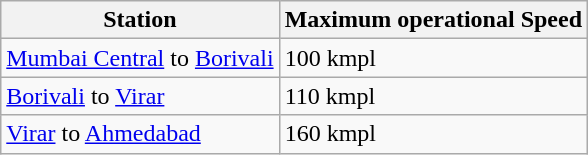<table class="wikitable">
<tr>
<th>Station</th>
<th>Maximum operational Speed</th>
</tr>
<tr>
<td><a href='#'>Mumbai Central</a> to <a href='#'>Borivali</a></td>
<td>100 kmpl </td>
</tr>
<tr>
<td><a href='#'>Borivali</a> to <a href='#'>Virar</a></td>
<td>110 kmpl</td>
</tr>
<tr>
<td><a href='#'>Virar</a> to <a href='#'>Ahmedabad</a></td>
<td>160 kmpl</td>
</tr>
</table>
